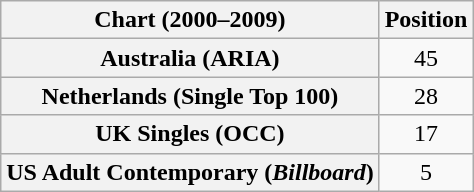<table class="wikitable sortable plainrowheaders" style="text-align:center">
<tr>
<th>Chart (2000–2009)</th>
<th>Position</th>
</tr>
<tr>
<th scope="row">Australia (ARIA)</th>
<td>45</td>
</tr>
<tr>
<th scope="row">Netherlands (Single Top 100)</th>
<td>28</td>
</tr>
<tr>
<th scope="row">UK Singles (OCC)</th>
<td>17</td>
</tr>
<tr>
<th scope="row">US Adult Contemporary (<em>Billboard</em>)</th>
<td>5</td>
</tr>
</table>
